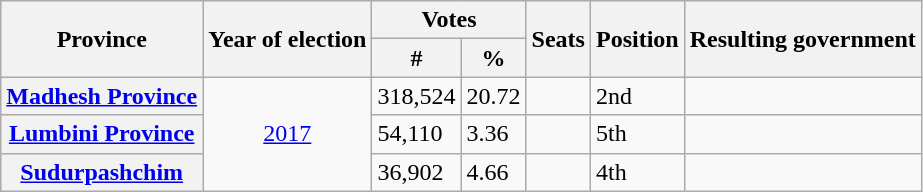<table class="wikitable">
<tr>
<th rowspan="2">Province</th>
<th rowspan="2">Year of election</th>
<th colspan="2">Votes</th>
<th rowspan="2">Seats</th>
<th rowspan="2">Position</th>
<th rowspan="2">Resulting government</th>
</tr>
<tr>
<th>#</th>
<th>%</th>
</tr>
<tr>
<th><a href='#'>Madhesh Province</a></th>
<td rowspan="3" style="text-align:center;"><a href='#'>2017</a></td>
<td>318,524</td>
<td>20.72</td>
<td></td>
<td>2nd</td>
<td></td>
</tr>
<tr>
<th><a href='#'>Lumbini Province</a></th>
<td>54,110</td>
<td>3.36</td>
<td></td>
<td>5th</td>
<td></td>
</tr>
<tr>
<th><a href='#'>Sudurpashchim</a></th>
<td>36,902</td>
<td>4.66</td>
<td></td>
<td>4th</td>
<td></td>
</tr>
</table>
